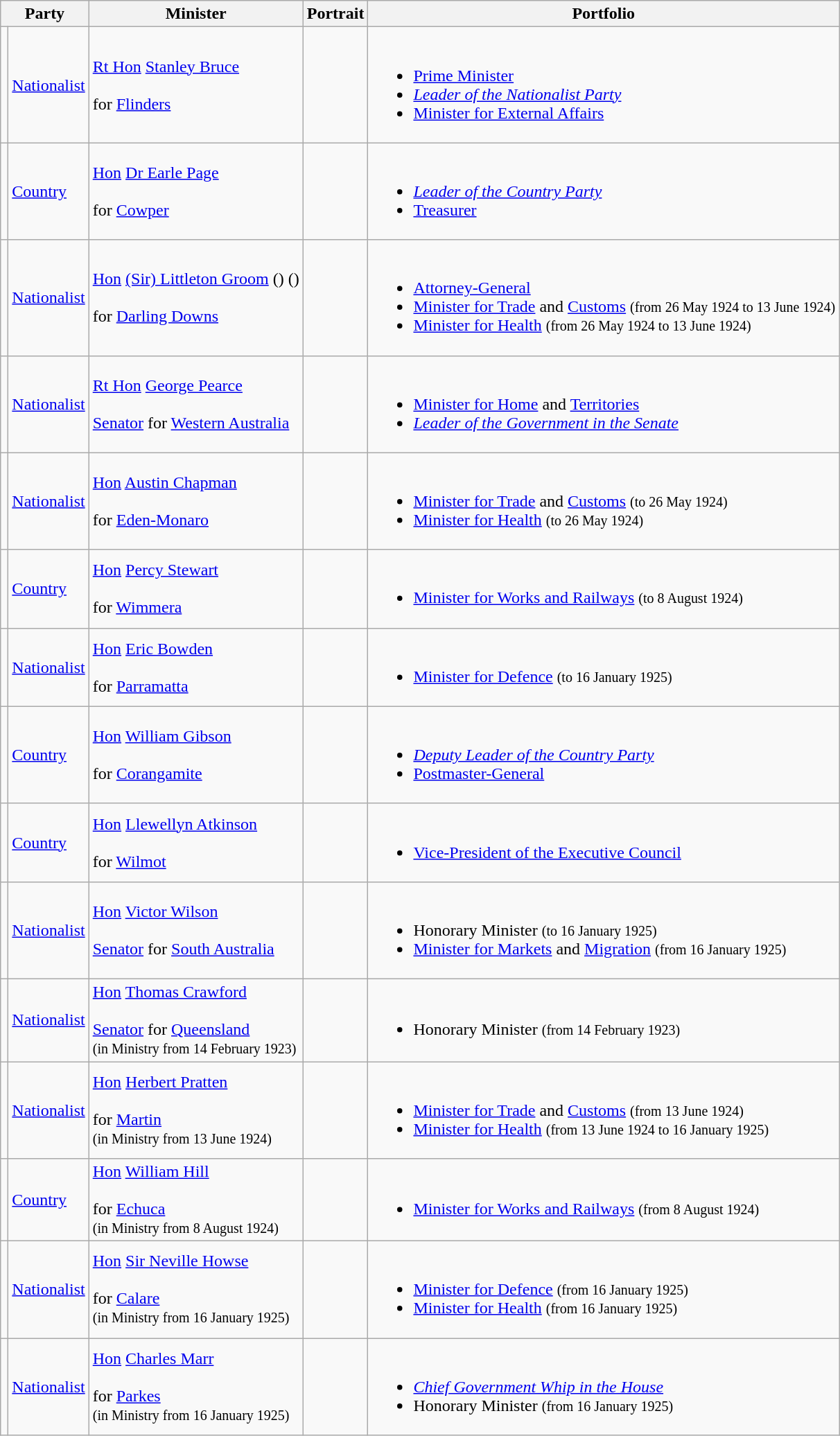<table class="wikitable sortable">
<tr>
<th colspan="2">Party</th>
<th>Minister</th>
<th>Portrait</th>
<th>Portfolio</th>
</tr>
<tr>
<td></td>
<td><a href='#'>Nationalist</a></td>
<td><a href='#'>Rt Hon</a> <a href='#'>Stanley Bruce</a>  <br><br> for <a href='#'>Flinders</a> <br></td>
<td></td>
<td><br><ul><li><a href='#'>Prime Minister</a></li><li><em><a href='#'>Leader of the Nationalist Party</a></em></li><li><a href='#'>Minister for External Affairs</a></li></ul></td>
</tr>
<tr>
<td></td>
<td><a href='#'>Country</a></td>
<td><a href='#'>Hon</a> <a href='#'>Dr Earle Page</a> <br><br> for <a href='#'>Cowper</a> <br></td>
<td></td>
<td><br><ul><li><em><a href='#'>Leader of the Country Party</a></em></li><li><a href='#'>Treasurer</a></li></ul></td>
</tr>
<tr>
<td></td>
<td><a href='#'>Nationalist</a></td>
<td><a href='#'>Hon</a> <a href='#'>(Sir) Littleton Groom</a> () () <br><br> for <a href='#'>Darling Downs</a> <br></td>
<td></td>
<td><br><ul><li><a href='#'>Attorney-General</a></li><li><a href='#'>Minister for Trade</a> and <a href='#'>Customs</a> <small>(from 26 May 1924 to 13 June 1924)</small></li><li><a href='#'>Minister for Health</a> <small>(from 26 May 1924 to 13 June 1924)</small></li></ul></td>
</tr>
<tr>
<td></td>
<td><a href='#'>Nationalist</a></td>
<td><a href='#'>Rt Hon</a> <a href='#'>George Pearce</a> <br><br><a href='#'>Senator</a> for <a href='#'>Western Australia</a> <br></td>
<td></td>
<td><br><ul><li><a href='#'>Minister for Home</a> and <a href='#'>Territories</a></li><li><em><a href='#'>Leader of the Government in the Senate</a></em></li></ul></td>
</tr>
<tr>
<td></td>
<td><a href='#'>Nationalist</a></td>
<td><a href='#'>Hon</a> <a href='#'>Austin Chapman</a> <br><br> for <a href='#'>Eden-Monaro</a> <br></td>
<td></td>
<td><br><ul><li><a href='#'>Minister for Trade</a> and <a href='#'>Customs</a> <small>(to 26 May 1924)</small></li><li><a href='#'>Minister for Health</a> <small>(to 26 May 1924)</small></li></ul></td>
</tr>
<tr>
<td></td>
<td><a href='#'>Country</a></td>
<td><a href='#'>Hon</a> <a href='#'>Percy Stewart</a> <br><br> for <a href='#'>Wimmera</a> <br></td>
<td></td>
<td><br><ul><li><a href='#'>Minister for Works and Railways</a> <small>(to 8 August 1924)</small></li></ul></td>
</tr>
<tr>
<td></td>
<td><a href='#'>Nationalist</a></td>
<td><a href='#'>Hon</a> <a href='#'>Eric Bowden</a> <br><br> for <a href='#'>Parramatta</a> <br></td>
<td></td>
<td><br><ul><li><a href='#'>Minister for Defence</a> <small>(to 16 January 1925)</small></li></ul></td>
</tr>
<tr>
<td></td>
<td><a href='#'>Country</a></td>
<td><a href='#'>Hon</a> <a href='#'>William Gibson</a> <br><br> for <a href='#'>Corangamite</a> <br></td>
<td></td>
<td><br><ul><li><em><a href='#'>Deputy Leader of the Country Party</a></em></li><li><a href='#'>Postmaster-General</a></li></ul></td>
</tr>
<tr>
<td></td>
<td><a href='#'>Country</a></td>
<td><a href='#'>Hon</a> <a href='#'>Llewellyn Atkinson</a> <br><br> for <a href='#'>Wilmot</a> <br></td>
<td></td>
<td><br><ul><li><a href='#'>Vice-President of the Executive Council</a></li></ul></td>
</tr>
<tr>
<td></td>
<td><a href='#'>Nationalist</a></td>
<td><a href='#'>Hon</a> <a href='#'>Victor Wilson</a> <br><br><a href='#'>Senator</a> for <a href='#'>South Australia</a> <br></td>
<td></td>
<td><br><ul><li>Honorary Minister <small>(to 16 January 1925)</small></li><li><a href='#'>Minister for Markets</a> and <a href='#'>Migration</a> <small>(from 16 January 1925)</small></li></ul></td>
</tr>
<tr>
<td></td>
<td><a href='#'>Nationalist</a></td>
<td><a href='#'>Hon</a> <a href='#'>Thomas Crawford</a> <br><br><a href='#'>Senator</a> for <a href='#'>Queensland</a> <br>
<small>(in Ministry from 14 February 1923)</small></td>
<td></td>
<td><br><ul><li>Honorary Minister <small>(from 14 February 1923)</small></li></ul></td>
</tr>
<tr>
<td></td>
<td><a href='#'>Nationalist</a></td>
<td><a href='#'>Hon</a> <a href='#'>Herbert Pratten</a> <br><br> for <a href='#'>Martin</a> <br>
<small>(in Ministry from 13 June 1924)</small></td>
<td></td>
<td><br><ul><li><a href='#'>Minister for Trade</a> and <a href='#'>Customs</a> <small>(from 13 June 1924)</small></li><li><a href='#'>Minister for Health</a> <small>(from 13 June 1924 to 16 January 1925)</small></li></ul></td>
</tr>
<tr>
<td></td>
<td><a href='#'>Country</a></td>
<td><a href='#'>Hon</a> <a href='#'>William Hill</a> <br><br> for <a href='#'>Echuca</a> <br>
<small>(in Ministry from 8 August 1924)</small></td>
<td></td>
<td><br><ul><li><a href='#'>Minister for Works and Railways</a> <small>(from 8 August 1924)</small></li></ul></td>
</tr>
<tr>
<td></td>
<td><a href='#'>Nationalist</a></td>
<td><a href='#'>Hon</a> <a href='#'>Sir Neville Howse</a>    <br><br> for <a href='#'>Calare</a> <br>
<small>(in Ministry from 16 January 1925)</small></td>
<td></td>
<td><br><ul><li><a href='#'>Minister for Defence</a> <small>(from 16 January 1925)</small></li><li><a href='#'>Minister for Health</a> <small>(from 16 January 1925)</small></li></ul></td>
</tr>
<tr>
<td></td>
<td><a href='#'>Nationalist</a></td>
<td><a href='#'>Hon</a> <a href='#'>Charles Marr</a>   <br><br> for <a href='#'>Parkes</a> <br>
<small>(in Ministry from 16 January 1925)</small></td>
<td></td>
<td><br><ul><li><em><a href='#'>Chief Government Whip in the House</a></em></li><li>Honorary Minister <small>(from 16 January 1925)</small></li></ul></td>
</tr>
</table>
